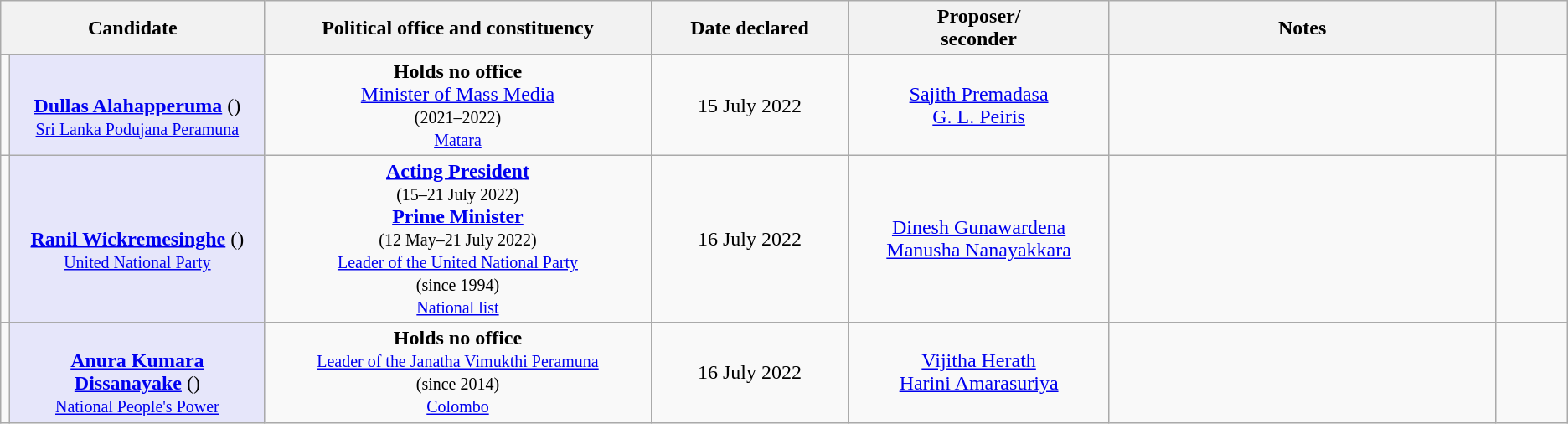<table class="wikitable sortable" style="text-align:center">
<tr>
<th scope="col" style="width: 200px;" colspan=2>Candidate</th>
<th scope="col" style="width: 300px;">Political office and constituency</th>
<th scope="col" style="width: 150px;">Date declared</th>
<th scope="col" style="width: 200px;">Proposer/<br>seconder</th>
<th scope="col" style="width: 300px;">Notes</th>
<th scope="col" style="width: 50px;" ! class="unsortable"></th>
</tr>
<tr>
<td></td>
<td style="background:lavender;"><br><strong><a href='#'>Dullas Alahapperuma</a></strong> ()<br><small><a href='#'>Sri Lanka Podujana Peramuna</a></small></td>
<td><strong>Holds no office</strong><br><a href='#'>Minister of Mass Media</a><br><small>(2021–2022)</small><br><small><a href='#'>Matara</a></small></td>
<td>15 July 2022</td>
<td><a href='#'>Sajith Premadasa</a><br><a href='#'>G. L. Peiris</a></td>
<td></td>
<td></td>
</tr>
<tr>
<td></td>
<td style="background:lavender;"><br><strong><a href='#'>Ranil Wickremesinghe</a></strong> ()<br><small><a href='#'>United National Party</a></small></td>
<td><strong><a href='#'>Acting President</a></strong><br><small>(15–21 July 2022)</small><br><strong><a href='#'>Prime Minister</a></strong><br><small>(12 May–21 July 2022)</small><br><small><a href='#'>Leader of the United National Party</a><br>(since 1994)</small><br><small><a href='#'>National list</a></small></td>
<td>16 July 2022</td>
<td><a href='#'>Dinesh Gunawardena</a><br><a href='#'>Manusha Nanayakkara</a></td>
<td></td>
<td></td>
</tr>
<tr>
<td></td>
<td style="background:lavender;"> <br><strong><a href='#'>Anura Kumara Dissanayake</a></strong> ()<br><small><a href='#'>National People's Power</a></small></td>
<td><strong>Holds no office</strong><br><small><a href='#'>Leader of the Janatha Vimukthi Peramuna</a><br>(since 2014)</small><br><small><a href='#'>Colombo</a></small></td>
<td>16 July 2022</td>
<td><a href='#'>Vijitha Herath</a><br><a href='#'>Harini Amarasuriya</a></td>
<td></td>
<td></td>
</tr>
</table>
